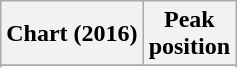<table class="wikitable sortable plainrowheaders">
<tr>
<th scope="col">Chart (2016)</th>
<th scope="col">Peak<br>position</th>
</tr>
<tr>
</tr>
<tr>
</tr>
</table>
